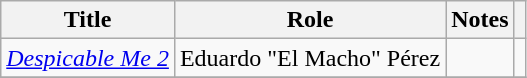<table class="wikitable">
<tr>
<th>Title</th>
<th>Role</th>
<th>Notes</th>
<th></th>
</tr>
<tr>
<td><em><a href='#'>Despicable Me 2</a></em></td>
<td>Eduardo "El Macho" Pérez</td>
<td></td>
<td></td>
</tr>
<tr>
</tr>
</table>
